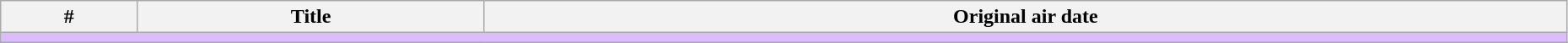<table class="wikitable" width="98%">
<tr>
<th>#</th>
<th>Title</th>
<th>Original air date</th>
</tr>
<tr>
<td colspan="150" bgcolor="#DCBCFF"></td>
</tr>
<tr>
</tr>
</table>
